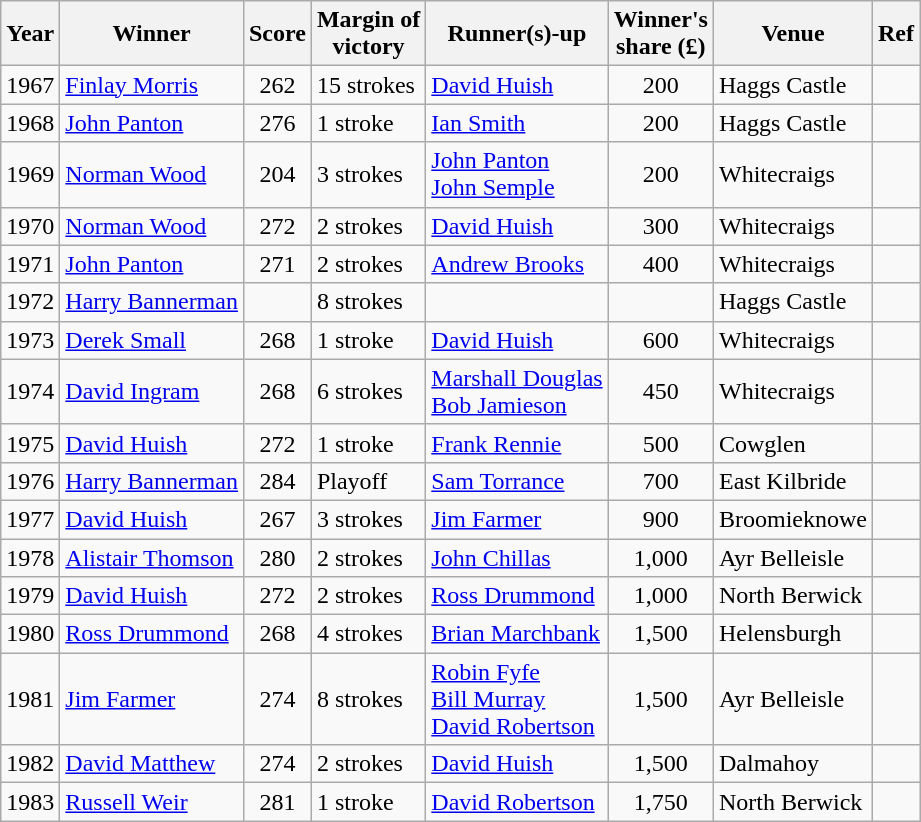<table class="wikitable">
<tr>
<th>Year</th>
<th>Winner</th>
<th>Score</th>
<th>Margin of<br>victory</th>
<th>Runner(s)-up</th>
<th>Winner's<br>share (£)</th>
<th>Venue</th>
<th>Ref</th>
</tr>
<tr>
<td>1967</td>
<td> <a href='#'>Finlay Morris</a></td>
<td align=center>262</td>
<td>15 strokes</td>
<td> <a href='#'>David Huish</a></td>
<td align=center>200</td>
<td>Haggs Castle</td>
<td></td>
</tr>
<tr>
<td>1968</td>
<td> <a href='#'>John Panton</a></td>
<td align=center>276</td>
<td>1 stroke</td>
<td> <a href='#'>Ian Smith</a></td>
<td align=center>200</td>
<td>Haggs Castle</td>
<td></td>
</tr>
<tr>
<td>1969</td>
<td> <a href='#'>Norman Wood</a></td>
<td align=center>204</td>
<td>3 strokes</td>
<td> <a href='#'>John Panton</a><br> <a href='#'>John Semple</a></td>
<td align=center>200</td>
<td>Whitecraigs</td>
<td></td>
</tr>
<tr>
<td>1970</td>
<td> <a href='#'>Norman Wood</a></td>
<td align=center>272</td>
<td>2 strokes</td>
<td> <a href='#'>David Huish</a></td>
<td align=center>300</td>
<td>Whitecraigs</td>
<td></td>
</tr>
<tr>
<td>1971</td>
<td> <a href='#'>John Panton</a></td>
<td align=center>271</td>
<td>2 strokes</td>
<td> <a href='#'>Andrew Brooks</a></td>
<td align=center>400</td>
<td>Whitecraigs</td>
<td></td>
</tr>
<tr>
<td>1972</td>
<td> <a href='#'>Harry Bannerman</a></td>
<td align=center></td>
<td>8 strokes</td>
<td></td>
<td align=center></td>
<td>Haggs Castle</td>
<td></td>
</tr>
<tr>
<td>1973</td>
<td> <a href='#'>Derek Small</a></td>
<td align=center>268</td>
<td>1 stroke</td>
<td> <a href='#'>David Huish</a></td>
<td align=center>600</td>
<td>Whitecraigs</td>
<td></td>
</tr>
<tr>
<td>1974</td>
<td> <a href='#'>David Ingram</a></td>
<td align=center>268</td>
<td>6 strokes</td>
<td> <a href='#'>Marshall Douglas</a><br> <a href='#'>Bob Jamieson</a></td>
<td align=center>450</td>
<td>Whitecraigs</td>
<td></td>
</tr>
<tr>
<td>1975</td>
<td> <a href='#'>David Huish</a></td>
<td align=center>272</td>
<td>1 stroke</td>
<td> <a href='#'>Frank Rennie</a></td>
<td align=center>500</td>
<td>Cowglen</td>
<td></td>
</tr>
<tr>
<td>1976</td>
<td> <a href='#'>Harry Bannerman</a></td>
<td align=center>284</td>
<td>Playoff</td>
<td> <a href='#'>Sam Torrance</a></td>
<td align=center>700</td>
<td>East Kilbride</td>
<td></td>
</tr>
<tr>
<td>1977</td>
<td> <a href='#'>David Huish</a></td>
<td align=center>267</td>
<td>3 strokes</td>
<td> <a href='#'>Jim Farmer</a></td>
<td align=center>900</td>
<td>Broomieknowe</td>
<td></td>
</tr>
<tr>
<td>1978</td>
<td> <a href='#'>Alistair Thomson</a></td>
<td align=center>280</td>
<td>2 strokes</td>
<td> <a href='#'>John Chillas</a></td>
<td align=center>1,000</td>
<td>Ayr Belleisle</td>
<td></td>
</tr>
<tr>
<td>1979</td>
<td> <a href='#'>David Huish</a></td>
<td align=center>272</td>
<td>2 strokes</td>
<td> <a href='#'>Ross Drummond</a></td>
<td align=center>1,000</td>
<td>North Berwick</td>
<td></td>
</tr>
<tr>
<td>1980</td>
<td> <a href='#'>Ross Drummond</a></td>
<td align=center>268</td>
<td>4 strokes</td>
<td> <a href='#'>Brian Marchbank</a></td>
<td align=center>1,500</td>
<td>Helensburgh</td>
<td></td>
</tr>
<tr>
<td>1981</td>
<td> <a href='#'>Jim Farmer</a></td>
<td align=center>274</td>
<td>8 strokes</td>
<td> <a href='#'>Robin Fyfe</a><br> <a href='#'>Bill Murray</a><br> <a href='#'>David Robertson</a></td>
<td align=center>1,500</td>
<td>Ayr Belleisle</td>
<td></td>
</tr>
<tr>
<td>1982</td>
<td> <a href='#'>David Matthew</a></td>
<td align=center>274</td>
<td>2 strokes</td>
<td> <a href='#'>David Huish</a></td>
<td align=center>1,500</td>
<td>Dalmahoy</td>
<td></td>
</tr>
<tr>
<td>1983</td>
<td> <a href='#'>Russell Weir</a></td>
<td align=center>281</td>
<td>1 stroke</td>
<td> <a href='#'>David Robertson</a></td>
<td align=center>1,750</td>
<td>North Berwick</td>
<td></td>
</tr>
</table>
